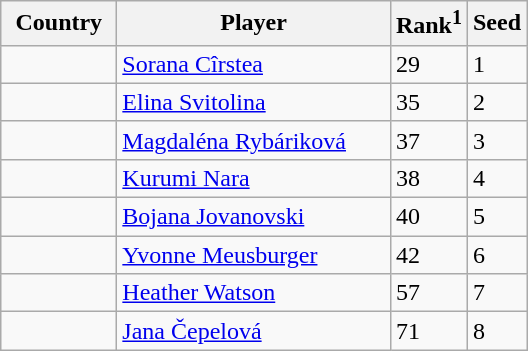<table class="sortable wikitable">
<tr>
<th width="70">Country</th>
<th width="175">Player</th>
<th>Rank<sup>1</sup></th>
<th>Seed</th>
</tr>
<tr>
<td></td>
<td><a href='#'>Sorana Cîrstea</a></td>
<td>29</td>
<td>1</td>
</tr>
<tr>
<td></td>
<td><a href='#'>Elina Svitolina</a></td>
<td>35</td>
<td>2</td>
</tr>
<tr>
<td></td>
<td><a href='#'>Magdaléna Rybáriková</a></td>
<td>37</td>
<td>3</td>
</tr>
<tr>
<td></td>
<td><a href='#'>Kurumi Nara</a></td>
<td>38</td>
<td>4</td>
</tr>
<tr>
<td></td>
<td><a href='#'>Bojana Jovanovski</a></td>
<td>40</td>
<td>5</td>
</tr>
<tr>
<td></td>
<td><a href='#'>Yvonne Meusburger</a></td>
<td>42</td>
<td>6</td>
</tr>
<tr>
<td></td>
<td><a href='#'>Heather Watson</a></td>
<td>57</td>
<td>7</td>
</tr>
<tr>
<td></td>
<td><a href='#'>Jana Čepelová</a></td>
<td>71</td>
<td>8</td>
</tr>
</table>
